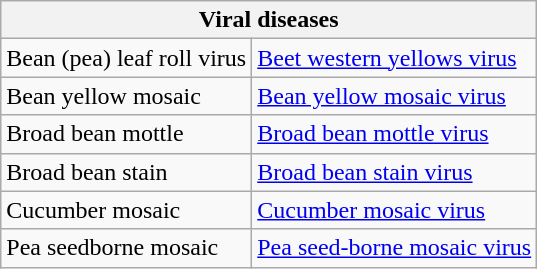<table class="wikitable" style="clear">
<tr>
<th colspan=2><strong>Viral diseases</strong><br></th>
</tr>
<tr>
<td>Bean (pea) leaf roll virus</td>
<td><a href='#'>Beet western yellows virus</a></td>
</tr>
<tr>
<td>Bean yellow mosaic</td>
<td><a href='#'>Bean yellow mosaic virus</a></td>
</tr>
<tr>
<td>Broad bean mottle</td>
<td><a href='#'>Broad bean mottle virus</a></td>
</tr>
<tr>
<td>Broad bean stain</td>
<td><a href='#'>Broad bean stain virus</a></td>
</tr>
<tr>
<td>Cucumber mosaic</td>
<td><a href='#'>Cucumber mosaic virus</a></td>
</tr>
<tr>
<td>Pea seedborne mosaic</td>
<td><a href='#'>Pea seed-borne mosaic virus</a></td>
</tr>
</table>
